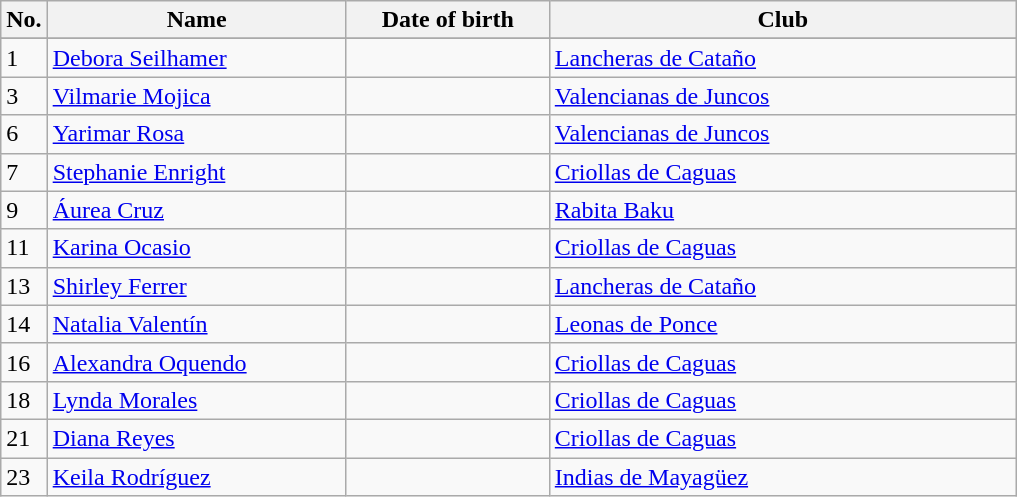<table class=wikitable sortable style=font-size:100%; text-align:center;>
<tr>
<th>No.</th>
<th style=width:12em>Name</th>
<th style=width:8em>Date of birth</th>
<th style=width:19em>Club</th>
</tr>
<tr>
</tr>
<tr ||>
</tr>
<tr>
<td>1</td>
<td><a href='#'>Debora Seilhamer</a></td>
<td></td>
<td><a href='#'>Lancheras de Cataño</a></td>
</tr>
<tr>
<td>3</td>
<td><a href='#'>Vilmarie Mojica</a></td>
<td></td>
<td><a href='#'>Valencianas de Juncos</a></td>
</tr>
<tr>
<td>6</td>
<td><a href='#'>Yarimar Rosa </a></td>
<td></td>
<td><a href='#'>Valencianas de Juncos</a></td>
</tr>
<tr>
<td>7</td>
<td><a href='#'>Stephanie Enright</a></td>
<td></td>
<td><a href='#'>Criollas de Caguas</a></td>
</tr>
<tr>
<td>9</td>
<td><a href='#'>Áurea Cruz</a></td>
<td></td>
<td><a href='#'>Rabita Baku</a></td>
</tr>
<tr>
<td>11</td>
<td><a href='#'>Karina Ocasio</a></td>
<td></td>
<td><a href='#'>Criollas de Caguas</a></td>
</tr>
<tr>
<td>13</td>
<td><a href='#'>Shirley Ferrer</a></td>
<td></td>
<td><a href='#'>Lancheras de Cataño</a></td>
</tr>
<tr>
<td>14</td>
<td><a href='#'>Natalia Valentín</a></td>
<td></td>
<td><a href='#'>Leonas de Ponce</a></td>
</tr>
<tr>
<td>16</td>
<td><a href='#'>Alexandra Oquendo</a></td>
<td></td>
<td><a href='#'>Criollas de Caguas</a></td>
</tr>
<tr>
<td>18</td>
<td><a href='#'>Lynda Morales</a></td>
<td></td>
<td><a href='#'>Criollas de Caguas</a></td>
</tr>
<tr>
<td>21</td>
<td><a href='#'>Diana Reyes</a></td>
<td></td>
<td><a href='#'>Criollas de Caguas</a></td>
</tr>
<tr>
<td>23</td>
<td><a href='#'>Keila Rodríguez</a></td>
<td></td>
<td><a href='#'>Indias de Mayagüez</a></td>
</tr>
</table>
